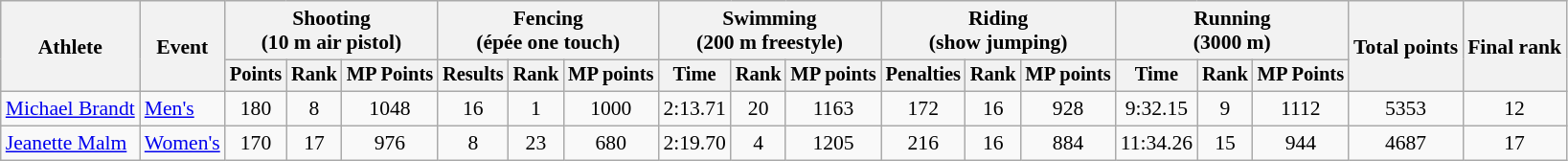<table class="wikitable" style="font-size:90%">
<tr>
<th rowspan="2">Athlete</th>
<th rowspan="2">Event</th>
<th colspan=3>Shooting<br><span>(10 m air pistol)</span></th>
<th colspan=3>Fencing<br><span>(épée one touch)</span></th>
<th colspan=3>Swimming<br><span>(200 m freestyle)</span></th>
<th colspan=3>Riding<br><span>(show jumping)</span></th>
<th colspan=3>Running<br><span>(3000 m)</span></th>
<th rowspan=2>Total points</th>
<th rowspan=2>Final rank</th>
</tr>
<tr style="font-size:95%">
<th>Points</th>
<th>Rank</th>
<th>MP Points</th>
<th>Results</th>
<th>Rank</th>
<th>MP points</th>
<th>Time</th>
<th>Rank</th>
<th>MP points</th>
<th>Penalties</th>
<th>Rank</th>
<th>MP points</th>
<th>Time</th>
<th>Rank</th>
<th>MP Points</th>
</tr>
<tr>
<td align=left><a href='#'>Michael Brandt</a></td>
<td align=left><a href='#'>Men's</a></td>
<td align=center>180</td>
<td align=center>8</td>
<td align=center>1048</td>
<td align=center>16</td>
<td align=center>1</td>
<td align=center>1000</td>
<td align=center>2:13.71</td>
<td align=center>20</td>
<td align=center>1163</td>
<td align=center>172</td>
<td align=center>16</td>
<td align=center>928</td>
<td align=center>9:32.15</td>
<td align=center>9</td>
<td align=center>1112</td>
<td align=center>5353</td>
<td align=center>12</td>
</tr>
<tr>
<td align=left><a href='#'>Jeanette Malm</a></td>
<td align=left><a href='#'>Women's</a></td>
<td align=center>170</td>
<td align=center>17</td>
<td align=center>976</td>
<td align=center>8</td>
<td align=center>23</td>
<td align=center>680</td>
<td align=center>2:19.70</td>
<td align=center>4</td>
<td align=center>1205</td>
<td align=center>216</td>
<td align=center>16</td>
<td align=center>884</td>
<td align=center>11:34.26</td>
<td align=center>15</td>
<td align=center>944</td>
<td align=center>4687</td>
<td align=center>17</td>
</tr>
</table>
